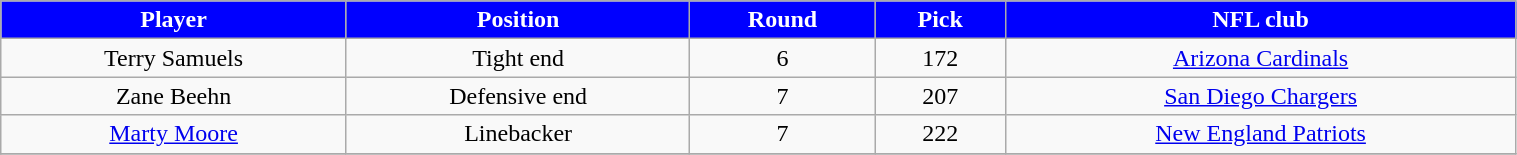<table class="wikitable" width="80%">
<tr align="center"  style="background: blue;color:#FFFFFF;">
<td><strong>Player</strong></td>
<td><strong>Position</strong></td>
<td><strong>Round</strong></td>
<td><strong>Pick</strong></td>
<td><strong>NFL club</strong></td>
</tr>
<tr align="center" bgcolor="">
<td>Terry Samuels</td>
<td>Tight end</td>
<td>6</td>
<td>172</td>
<td><a href='#'>Arizona Cardinals</a></td>
</tr>
<tr align="center" bgcolor="">
<td>Zane Beehn</td>
<td>Defensive end</td>
<td>7</td>
<td>207</td>
<td><a href='#'>San Diego Chargers</a></td>
</tr>
<tr align="center" bgcolor="">
<td><a href='#'>Marty Moore</a></td>
<td>Linebacker</td>
<td>7</td>
<td>222</td>
<td><a href='#'>New England Patriots</a></td>
</tr>
<tr align="center" bgcolor="">
</tr>
</table>
